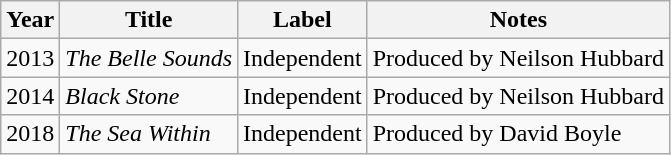<table class="wikitable">
<tr>
<th>Year</th>
<th>Title</th>
<th>Label</th>
<th>Notes</th>
</tr>
<tr>
<td>2013</td>
<td><em>The Belle Sounds</em></td>
<td>Independent</td>
<td>Produced by Neilson Hubbard</td>
</tr>
<tr>
<td>2014</td>
<td><em>Black Stone</em></td>
<td>Independent</td>
<td>Produced by Neilson Hubbard</td>
</tr>
<tr>
<td>2018</td>
<td><em>The Sea Within</em></td>
<td>Independent</td>
<td>Produced by David Boyle</td>
</tr>
</table>
